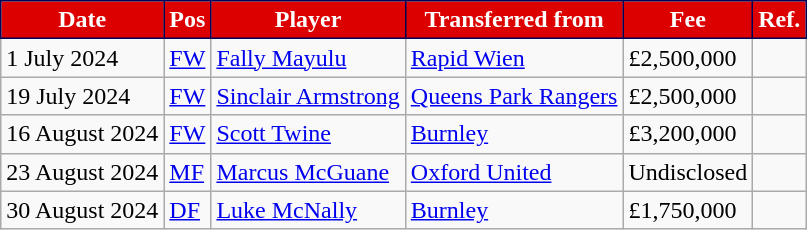<table class="wikitable plainrowheaders sortable">
<tr>
<th style="background:#DD0000;color:#ffffff;border:1px solid #000056">Date</th>
<th style="background:#DD0000;color:#ffffff;border:1px solid #000056">Pos</th>
<th style="background:#DD0000;color:#ffffff;border:1px solid #000056">Player</th>
<th style="background:#DD0000;color:#ffffff;border:1px solid #000056">Transferred from</th>
<th style="background:#DD0000;color:#ffffff;border:1px solid #000056">Fee</th>
<th style="background:#DD0000;color:#ffffff;border:1px solid #000056">Ref.</th>
</tr>
<tr>
<td>1 July 2024</td>
<td><a href='#'>FW</a></td>
<td> <a href='#'>Fally Mayulu</a></td>
<td> <a href='#'>Rapid Wien</a></td>
<td>£2,500,000</td>
<td></td>
</tr>
<tr>
<td>19 July 2024</td>
<td><a href='#'>FW</a></td>
<td> <a href='#'>Sinclair Armstrong</a></td>
<td> <a href='#'>Queens Park Rangers</a></td>
<td>£2,500,000</td>
<td></td>
</tr>
<tr>
<td>16 August 2024</td>
<td><a href='#'>FW</a></td>
<td> <a href='#'>Scott Twine</a></td>
<td> <a href='#'>Burnley</a></td>
<td>£3,200,000</td>
<td></td>
</tr>
<tr>
<td>23 August 2024</td>
<td><a href='#'>MF</a></td>
<td> <a href='#'>Marcus McGuane</a></td>
<td> <a href='#'>Oxford United</a></td>
<td>Undisclosed</td>
<td></td>
</tr>
<tr>
<td>30 August 2024</td>
<td><a href='#'>DF</a></td>
<td> <a href='#'>Luke McNally</a></td>
<td> <a href='#'>Burnley</a></td>
<td>£1,750,000</td>
<td></td>
</tr>
</table>
